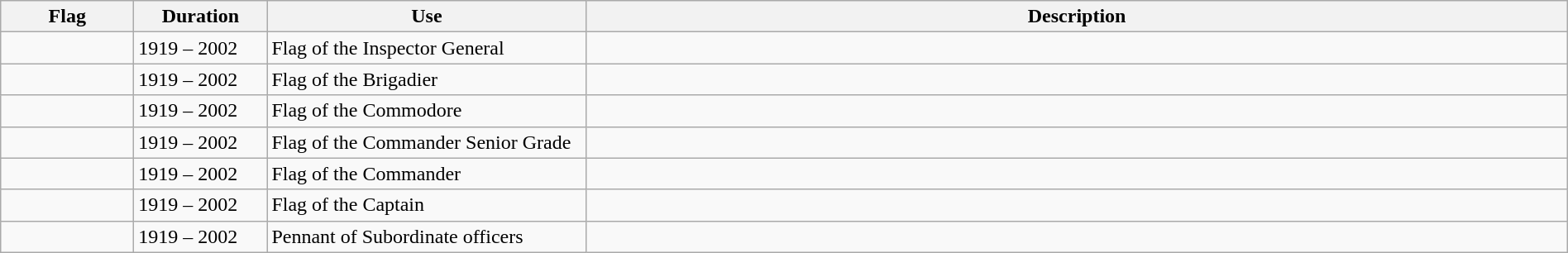<table class="wikitable" width="100%">
<tr>
<th style="width:100px;">Flag</th>
<th style="width:100px;">Duration</th>
<th style="width:250px;">Use</th>
<th style="min-width:250px">Description</th>
</tr>
<tr>
<td></td>
<td>1919 – 2002</td>
<td>Flag of the Inspector General</td>
<td></td>
</tr>
<tr>
<td></td>
<td>1919 – 2002</td>
<td>Flag of the Brigadier</td>
<td></td>
</tr>
<tr>
<td></td>
<td>1919 – 2002</td>
<td>Flag of the Commodore</td>
<td></td>
</tr>
<tr>
<td></td>
<td>1919 – 2002</td>
<td>Flag of the Commander Senior Grade</td>
<td></td>
</tr>
<tr>
<td></td>
<td>1919 – 2002</td>
<td>Flag of the Commander</td>
<td></td>
</tr>
<tr>
<td></td>
<td>1919 – 2002</td>
<td>Flag of the Captain</td>
<td></td>
</tr>
<tr>
<td></td>
<td>1919 – 2002</td>
<td>Pennant of Subordinate officers</td>
<td></td>
</tr>
</table>
